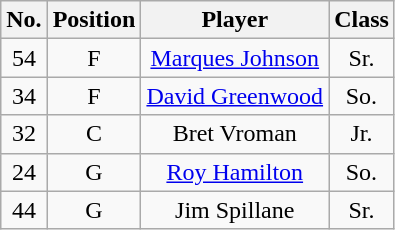<table class=wikitable style="text-align:center">
<tr>
<th>No.</th>
<th>Position</th>
<th>Player</th>
<th>Class</th>
</tr>
<tr>
<td>54</td>
<td>F</td>
<td><a href='#'>Marques Johnson</a></td>
<td>Sr.</td>
</tr>
<tr>
<td>34</td>
<td>F</td>
<td><a href='#'>David Greenwood</a></td>
<td>So.</td>
</tr>
<tr>
<td>32</td>
<td>C</td>
<td>Bret Vroman</td>
<td>Jr.</td>
</tr>
<tr>
<td>24</td>
<td>G</td>
<td><a href='#'>Roy Hamilton</a></td>
<td>So.</td>
</tr>
<tr>
<td>44</td>
<td>G</td>
<td>Jim Spillane</td>
<td>Sr.</td>
</tr>
</table>
